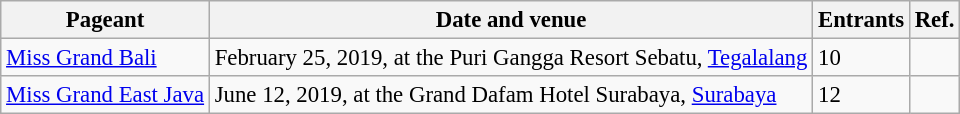<table class="wikitable defaultcenter col2left" style="font-size: 95%";>
<tr>
<th>Pageant</th>
<th>Date and venue</th>
<th>Entrants</th>
<th>Ref.</th>
</tr>
<tr>
<td><a href='#'>Miss Grand Bali</a></td>
<td>February 25, 2019, at the Puri Gangga Resort Sebatu, <a href='#'>Tegalalang</a></td>
<td>10</td>
<td></td>
</tr>
<tr>
<td><a href='#'>Miss Grand East Java</a></td>
<td>June 12, 2019, at the Grand Dafam Hotel Surabaya, <a href='#'>Surabaya</a></td>
<td>12</td>
<td></td>
</tr>
</table>
